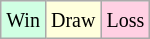<table class="wikitable">
<tr>
<td style="background:#d0ffe3;"><small>Win</small></td>
<td style="background:#ffd;"><small>Draw</small></td>
<td style="background:#ffd0e3;"><small>Loss</small></td>
</tr>
</table>
